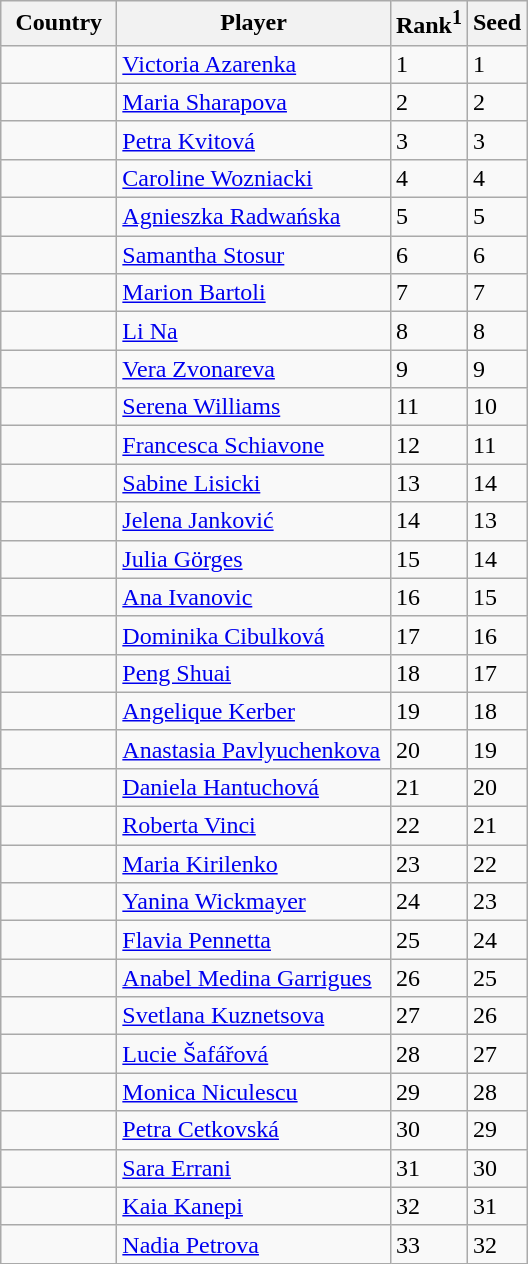<table class="sortable wikitable">
<tr>
<th width="70">Country</th>
<th width="175">Player</th>
<th>Rank<sup>1</sup></th>
<th>Seed</th>
</tr>
<tr>
<td></td>
<td><a href='#'>Victoria Azarenka</a></td>
<td>1</td>
<td>1</td>
</tr>
<tr>
<td></td>
<td><a href='#'>Maria Sharapova</a></td>
<td>2</td>
<td>2</td>
</tr>
<tr>
<td></td>
<td><a href='#'>Petra Kvitová</a></td>
<td>3</td>
<td>3</td>
</tr>
<tr>
<td></td>
<td><a href='#'>Caroline Wozniacki</a></td>
<td>4</td>
<td>4</td>
</tr>
<tr>
<td></td>
<td><a href='#'>Agnieszka Radwańska</a></td>
<td>5</td>
<td>5</td>
</tr>
<tr>
<td></td>
<td><a href='#'>Samantha Stosur</a></td>
<td>6</td>
<td>6</td>
</tr>
<tr>
<td></td>
<td><a href='#'>Marion Bartoli</a></td>
<td>7</td>
<td>7</td>
</tr>
<tr>
<td></td>
<td><a href='#'>Li Na</a></td>
<td>8</td>
<td>8</td>
</tr>
<tr>
<td></td>
<td><a href='#'>Vera Zvonareva</a></td>
<td>9</td>
<td>9</td>
</tr>
<tr>
<td></td>
<td><a href='#'>Serena Williams</a></td>
<td>11</td>
<td>10</td>
</tr>
<tr>
<td></td>
<td><a href='#'>Francesca Schiavone</a></td>
<td>12</td>
<td>11</td>
</tr>
<tr>
<td></td>
<td><a href='#'>Sabine Lisicki</a></td>
<td>13</td>
<td>14</td>
</tr>
<tr>
<td></td>
<td><a href='#'>Jelena Janković</a></td>
<td>14</td>
<td>13</td>
</tr>
<tr>
<td></td>
<td><a href='#'>Julia Görges</a></td>
<td>15</td>
<td>14</td>
</tr>
<tr>
<td></td>
<td><a href='#'>Ana Ivanovic</a></td>
<td>16</td>
<td>15</td>
</tr>
<tr>
<td></td>
<td><a href='#'>Dominika Cibulková</a></td>
<td>17</td>
<td>16</td>
</tr>
<tr>
<td></td>
<td><a href='#'>Peng Shuai</a></td>
<td>18</td>
<td>17</td>
</tr>
<tr>
<td></td>
<td><a href='#'>Angelique Kerber</a></td>
<td>19</td>
<td>18</td>
</tr>
<tr>
<td></td>
<td><a href='#'>Anastasia Pavlyuchenkova</a></td>
<td>20</td>
<td>19</td>
</tr>
<tr>
<td></td>
<td><a href='#'>Daniela Hantuchová</a></td>
<td>21</td>
<td>20</td>
</tr>
<tr>
<td></td>
<td><a href='#'>Roberta Vinci</a></td>
<td>22</td>
<td>21</td>
</tr>
<tr>
<td></td>
<td><a href='#'>Maria Kirilenko</a></td>
<td>23</td>
<td>22</td>
</tr>
<tr>
<td></td>
<td><a href='#'>Yanina Wickmayer</a></td>
<td>24</td>
<td>23</td>
</tr>
<tr>
<td></td>
<td><a href='#'>Flavia Pennetta</a></td>
<td>25</td>
<td>24</td>
</tr>
<tr>
<td></td>
<td><a href='#'>Anabel Medina Garrigues</a></td>
<td>26</td>
<td>25</td>
</tr>
<tr>
<td></td>
<td><a href='#'>Svetlana Kuznetsova</a></td>
<td>27</td>
<td>26</td>
</tr>
<tr>
<td></td>
<td><a href='#'>Lucie Šafářová</a></td>
<td>28</td>
<td>27</td>
</tr>
<tr>
<td></td>
<td><a href='#'>Monica Niculescu</a></td>
<td>29</td>
<td>28</td>
</tr>
<tr>
<td></td>
<td><a href='#'>Petra Cetkovská</a></td>
<td>30</td>
<td>29</td>
</tr>
<tr>
<td></td>
<td><a href='#'>Sara Errani</a></td>
<td>31</td>
<td>30</td>
</tr>
<tr>
<td></td>
<td><a href='#'>Kaia Kanepi</a></td>
<td>32</td>
<td>31</td>
</tr>
<tr>
<td></td>
<td><a href='#'>Nadia Petrova</a></td>
<td>33</td>
<td>32</td>
</tr>
</table>
